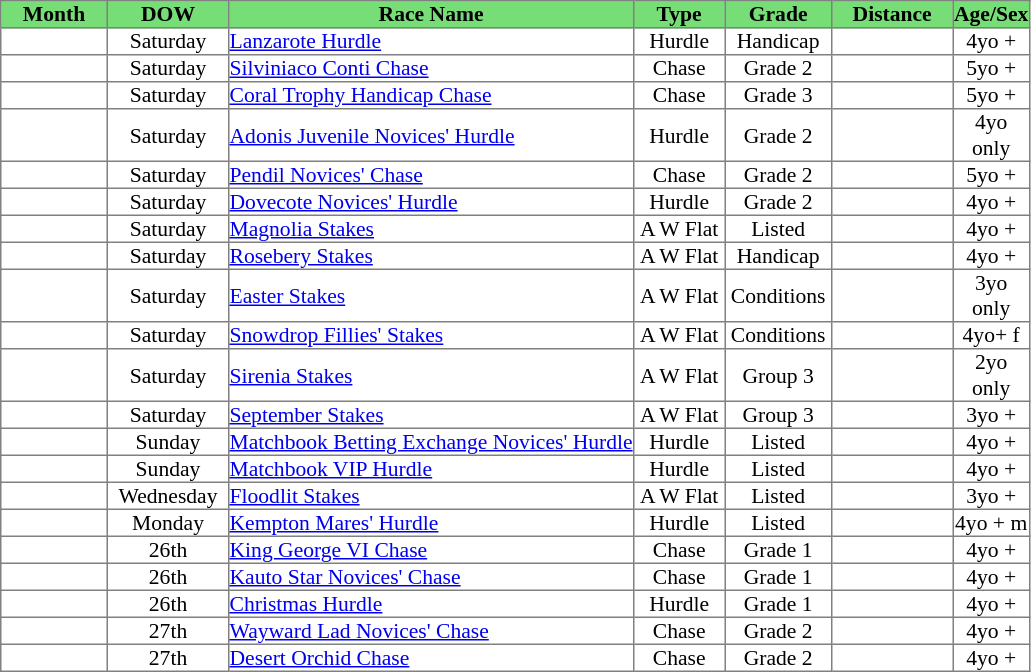<table class = "sortable" | border="1" cellpadding="0" style="border-collapse: collapse; font-size:90%">
<tr bgcolor="#77dd77" align="center">
<th style="width:70px">Month</th>
<th style="width:80px">DOW</th>
<th>Race Name</th>
<th style="width:60px">Type</th>
<th style="width:70px"><strong>Grade</strong></th>
<th style="width:80px">Distance</th>
<th style="width:50px">Age/Sex</th>
</tr>
<tr>
<td style="text-align:center"></td>
<td style="text-align:center">Saturday</td>
<td><a href='#'>Lanzarote Hurdle</a></td>
<td style="text-align:center">Hurdle</td>
<td style="text-align:center">Handicap</td>
<td style="text-align:center"></td>
<td style="text-align:center">4yo +</td>
</tr>
<tr>
<td style="text-align:center"></td>
<td style="text-align:center">Saturday</td>
<td><a href='#'>Silviniaco Conti Chase</a></td>
<td style="text-align:center">Chase</td>
<td style="text-align:center">Grade 2</td>
<td style="text-align:center"></td>
<td style="text-align:center">5yo +</td>
</tr>
<tr>
<td style="text-align:center"></td>
<td style="text-align:center">Saturday</td>
<td><a href='#'>Coral Trophy Handicap Chase</a></td>
<td style="text-align:center">Chase</td>
<td style="text-align:center">Grade 3</td>
<td style="text-align:center"></td>
<td style="text-align:center">5yo +</td>
</tr>
<tr>
<td style="text-align:center"></td>
<td style="text-align:center">Saturday</td>
<td><a href='#'>Adonis Juvenile Novices' Hurdle</a></td>
<td style="text-align:center">Hurdle</td>
<td style="text-align:center">Grade 2</td>
<td style="text-align:center"></td>
<td style="text-align:center">4yo only</td>
</tr>
<tr>
<td style="text-align:center"></td>
<td style="text-align:center">Saturday</td>
<td><a href='#'>Pendil Novices' Chase</a></td>
<td style="text-align:center">Chase</td>
<td style="text-align:center">Grade 2</td>
<td style="text-align:center"></td>
<td style="text-align:center">5yo +</td>
</tr>
<tr>
<td style="text-align:center"></td>
<td style="text-align:center">Saturday</td>
<td><a href='#'>Dovecote Novices' Hurdle</a></td>
<td style="text-align:center">Hurdle</td>
<td style="text-align:center">Grade 2</td>
<td style="text-align:center"></td>
<td style="text-align:center">4yo +</td>
</tr>
<tr>
<td style="text-align:center"></td>
<td style="text-align:center">Saturday</td>
<td><a href='#'>Magnolia Stakes</a></td>
<td style="text-align:center">A W Flat</td>
<td style="text-align:center">Listed</td>
<td style="text-align:center"></td>
<td style="text-align:center">4yo +</td>
</tr>
<tr>
<td style="text-align:center"></td>
<td style="text-align:center">Saturday</td>
<td><a href='#'>Rosebery Stakes</a></td>
<td style="text-align:center">A W Flat</td>
<td style="text-align:center">Handicap</td>
<td style="text-align:center"></td>
<td style="text-align:center">4yo +</td>
</tr>
<tr>
<td style="text-align:center"></td>
<td style="text-align:center">Saturday</td>
<td><a href='#'>Easter Stakes</a></td>
<td style="text-align:center">A W Flat</td>
<td style="text-align:center">Conditions</td>
<td style="text-align:center"></td>
<td style="text-align:center">3yo only</td>
</tr>
<tr>
<td style="text-align:center"></td>
<td style="text-align:center">Saturday</td>
<td><a href='#'>Snowdrop Fillies' Stakes</a></td>
<td style="text-align:center">A W Flat</td>
<td style="text-align:center">Conditions</td>
<td style="text-align:center"></td>
<td style="text-align:center">4yo+ f</td>
</tr>
<tr>
<td style="text-align:center"></td>
<td style="text-align:center">Saturday</td>
<td><a href='#'>Sirenia Stakes</a></td>
<td style="text-align:center">A W Flat</td>
<td style="text-align:center">Group 3</td>
<td style="text-align:center"></td>
<td style="text-align:center">2yo only</td>
</tr>
<tr>
<td style="text-align:center"></td>
<td style="text-align:center">Saturday</td>
<td><a href='#'>September Stakes</a></td>
<td style="text-align:center">A W Flat</td>
<td style="text-align:center">Group 3</td>
<td style="text-align:center"></td>
<td style="text-align:center">3yo +</td>
</tr>
<tr>
<td style="text-align:center"></td>
<td style="text-align:center">Sunday</td>
<td><a href='#'>Matchbook Betting Exchange Novices' Hurdle</a></td>
<td style="text-align:center">Hurdle</td>
<td style="text-align:center">Listed</td>
<td style="text-align:center"></td>
<td style="text-align:center">4yo +</td>
</tr>
<tr>
<td style="text-align:center"></td>
<td style="text-align:center">Sunday</td>
<td><a href='#'>Matchbook VIP Hurdle</a></td>
<td style="text-align:center">Hurdle</td>
<td style="text-align:center">Listed</td>
<td style="text-align:center"></td>
<td style="text-align:center">4yo +</td>
</tr>
<tr>
<td style="text-align:center"></td>
<td style="text-align:center">Wednesday</td>
<td><a href='#'>Floodlit Stakes</a></td>
<td style="text-align:center">A W Flat</td>
<td style="text-align:center">Listed</td>
<td style="text-align:center"></td>
<td style="text-align:center">3yo +</td>
</tr>
<tr>
<td style="text-align:center"></td>
<td style="text-align:center">Monday</td>
<td><a href='#'>Kempton Mares' Hurdle</a></td>
<td style="text-align:center">Hurdle</td>
<td style="text-align:center">Listed</td>
<td style="text-align:center"></td>
<td style="text-align:center">4yo + m</td>
</tr>
<tr>
<td style="text-align:center"></td>
<td style="text-align:center">26th</td>
<td><a href='#'>King George VI Chase</a></td>
<td style="text-align:center">Chase</td>
<td style="text-align:center">Grade 1</td>
<td style="text-align:center"></td>
<td style="text-align:center">4yo +</td>
</tr>
<tr>
<td style="text-align:center"></td>
<td style="text-align:center">26th</td>
<td><a href='#'>Kauto Star Novices' Chase</a></td>
<td style="text-align:center">Chase</td>
<td style="text-align:center">Grade 1</td>
<td style="text-align:center"></td>
<td style="text-align:center">4yo +</td>
</tr>
<tr>
<td style="text-align:center"></td>
<td style="text-align:center">26th</td>
<td><a href='#'>Christmas Hurdle</a></td>
<td style="text-align:center">Hurdle</td>
<td style="text-align:center">Grade 1</td>
<td style="text-align:center"></td>
<td style="text-align:center">4yo +</td>
</tr>
<tr>
<td style="text-align:center"></td>
<td style="text-align:center">27th</td>
<td><a href='#'>Wayward Lad Novices' Chase</a></td>
<td style="text-align:center">Chase</td>
<td style="text-align:center">Grade 2</td>
<td style="text-align:center"></td>
<td style="text-align:center">4yo +</td>
</tr>
<tr>
<td style="text-align:center"></td>
<td style="text-align:center">27th</td>
<td><a href='#'>Desert Orchid Chase</a></td>
<td style="text-align:center">Chase</td>
<td style="text-align:center">Grade 2</td>
<td style="text-align:center"></td>
<td style="text-align:center">4yo +</td>
</tr>
</table>
